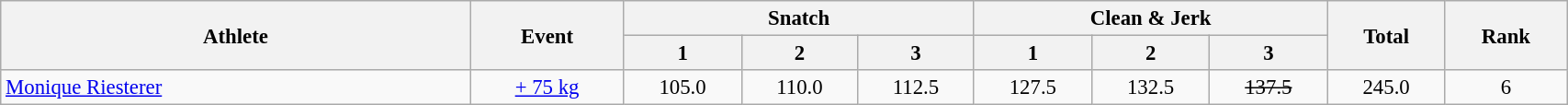<table class=wikitable style="font-size:95%" width="90%">
<tr>
<th rowspan="2">Athlete</th>
<th rowspan="2">Event</th>
<th colspan="3">Snatch</th>
<th colspan="3">Clean & Jerk</th>
<th rowspan="2">Total</th>
<th rowspan="2">Rank</th>
</tr>
<tr>
<th>1</th>
<th>2</th>
<th>3</th>
<th>1</th>
<th>2</th>
<th>3</th>
</tr>
<tr>
<td width=30%><a href='#'>Monique Riesterer</a></td>
<td align=center><a href='#'>+ 75 kg</a></td>
<td align=center>105.0</td>
<td align=center>110.0</td>
<td align=center>112.5</td>
<td align=center>127.5</td>
<td align=center>132.5</td>
<td align=center><s>137.5</s></td>
<td align=center>245.0</td>
<td align=center>6</td>
</tr>
</table>
